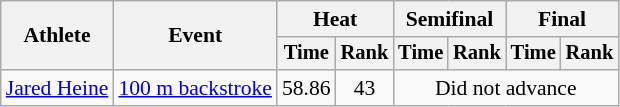<table class=wikitable style="font-size:90%">
<tr>
<th rowspan="2">Athlete</th>
<th rowspan="2">Event</th>
<th colspan="2">Heat</th>
<th colspan="2">Semifinal</th>
<th colspan="2">Final</th>
</tr>
<tr style="font-size:95%">
<th>Time</th>
<th>Rank</th>
<th>Time</th>
<th>Rank</th>
<th>Time</th>
<th>Rank</th>
</tr>
<tr align=center>
<td align=left><a href='#'>Jared Heine</a></td>
<td align=left><a href='#'>100 m backstroke</a></td>
<td>58.86</td>
<td>43</td>
<td colspan=4>Did not advance</td>
</tr>
</table>
